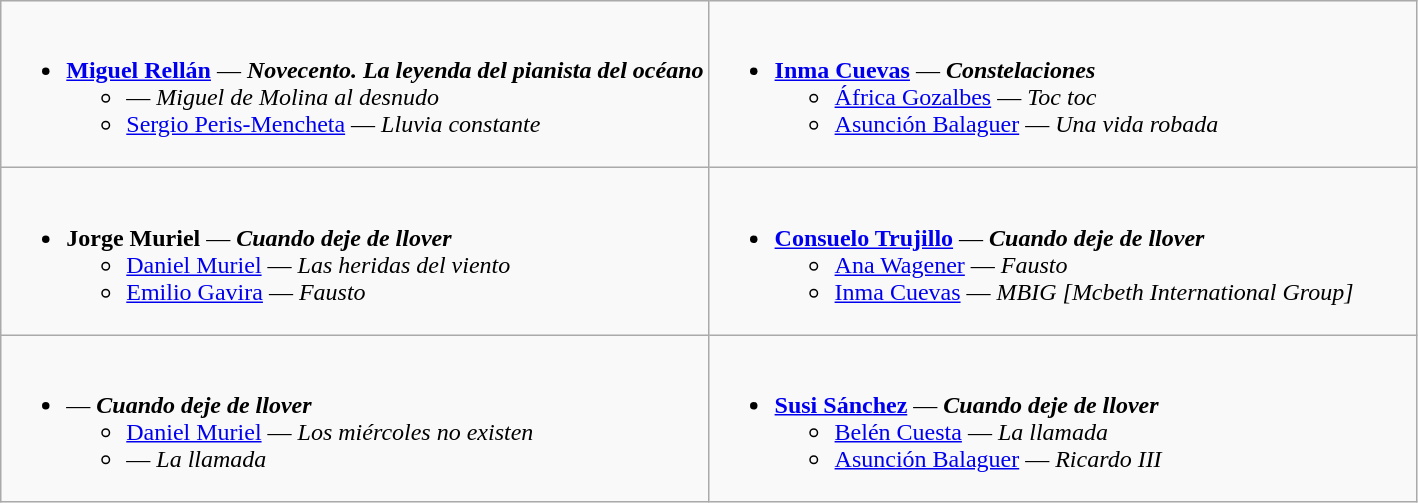<table class=wikitable>
<tr>
<td style="vertical-align:top;" width="50%"><br><ul><li><strong><a href='#'>Miguel Rellán</a></strong> — <strong><em>Novecento. La leyenda del pianista del océano</em></strong><ul><li> — <em>Miguel de Molina al desnudo</em></li><li><a href='#'>Sergio Peris-Mencheta</a> — <em>Lluvia constante</em></li></ul></li></ul></td>
<td style="vertical-align:top;" width="50%"><br><ul><li><strong><a href='#'>Inma Cuevas</a></strong> — <strong><em>Constelaciones</em></strong><ul><li><a href='#'>África Gozalbes</a> — <em>Toc toc</em></li><li><a href='#'>Asunción Balaguer</a> — <em>Una vida robada</em></li></ul></li></ul></td>
</tr>
<tr>
<td style="vertical-align:top;" width="50%"><br><ul><li><strong>Jorge Muriel</strong> — <strong><em>Cuando deje de llover</em></strong><ul><li><a href='#'>Daniel Muriel</a> — <em>Las heridas del viento</em></li><li><a href='#'>Emilio Gavira</a> — <em>Fausto</em></li></ul></li></ul></td>
<td style="vertical-align:top;" width="50%"><br><ul><li><strong><a href='#'>Consuelo Trujillo</a></strong> — <strong><em>Cuando deje de llover</em></strong><ul><li><a href='#'>Ana Wagener</a> — <em>Fausto</em></li><li><a href='#'>Inma Cuevas</a> — <em>MBIG [Mcbeth International Group]</em></li></ul></li></ul></td>
</tr>
<tr>
<td style="vertical-align:top;" width="50%"><br><ul><li><strong></strong>— <strong><em>Cuando deje de llover</em></strong><ul><li><a href='#'>Daniel Muriel</a> — <em>Los miércoles no existen</em></li><li> — <em>La llamada</em></li></ul></li></ul></td>
<td style="vertical-align:top;" width="50%"><br><ul><li><strong><a href='#'>Susi Sánchez</a></strong> — <strong><em>Cuando deje de llover</em></strong><ul><li><a href='#'>Belén Cuesta</a> — <em>La llamada</em></li><li><a href='#'>Asunción Balaguer</a> — <em>Ricardo III</em></li></ul></li></ul></td>
</tr>
</table>
